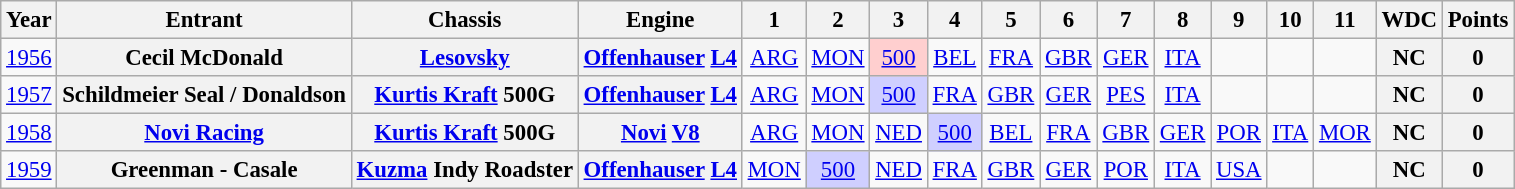<table class="wikitable" style="text-align:center; font-size:95%">
<tr>
<th>Year</th>
<th>Entrant</th>
<th>Chassis</th>
<th>Engine</th>
<th>1</th>
<th>2</th>
<th>3</th>
<th>4</th>
<th>5</th>
<th>6</th>
<th>7</th>
<th>8</th>
<th>9</th>
<th>10</th>
<th>11</th>
<th>WDC</th>
<th>Points</th>
</tr>
<tr>
<td><a href='#'>1956</a></td>
<th>Cecil McDonald</th>
<th><a href='#'>Lesovsky</a></th>
<th><a href='#'>Offenhauser</a> <a href='#'>L4</a></th>
<td><a href='#'>ARG</a></td>
<td><a href='#'>MON</a></td>
<td style="background:#FFCFCF;"><a href='#'>500</a><br></td>
<td><a href='#'>BEL</a></td>
<td><a href='#'>FRA</a></td>
<td><a href='#'>GBR</a></td>
<td><a href='#'>GER</a></td>
<td><a href='#'>ITA</a></td>
<td></td>
<td></td>
<td></td>
<th>NC</th>
<th>0</th>
</tr>
<tr>
<td><a href='#'>1957</a></td>
<th>Schildmeier Seal / Donaldson</th>
<th><a href='#'>Kurtis Kraft</a> 500G</th>
<th><a href='#'>Offenhauser</a> <a href='#'>L4</a></th>
<td><a href='#'>ARG</a></td>
<td><a href='#'>MON</a></td>
<td style="background:#CFCFFF;"><a href='#'>500</a><br></td>
<td><a href='#'>FRA</a></td>
<td><a href='#'>GBR</a></td>
<td><a href='#'>GER</a></td>
<td><a href='#'>PES</a></td>
<td><a href='#'>ITA</a></td>
<td></td>
<td></td>
<td></td>
<th>NC</th>
<th>0</th>
</tr>
<tr>
<td><a href='#'>1958</a></td>
<th><a href='#'>Novi Racing</a></th>
<th><a href='#'>Kurtis Kraft</a> 500G</th>
<th><a href='#'>Novi</a> <a href='#'>V8</a></th>
<td><a href='#'>ARG</a></td>
<td><a href='#'>MON</a></td>
<td><a href='#'>NED</a></td>
<td style="background:#CFCFFF;"><a href='#'>500</a><br></td>
<td><a href='#'>BEL</a></td>
<td><a href='#'>FRA</a></td>
<td><a href='#'>GBR</a></td>
<td><a href='#'>GER</a></td>
<td><a href='#'>POR</a></td>
<td><a href='#'>ITA</a></td>
<td><a href='#'>MOR</a></td>
<th>NC</th>
<th>0</th>
</tr>
<tr>
<td><a href='#'>1959</a></td>
<th>Greenman - Casale</th>
<th><a href='#'>Kuzma</a> Indy Roadster</th>
<th><a href='#'>Offenhauser</a> <a href='#'>L4</a></th>
<td><a href='#'>MON</a></td>
<td style="background:#CFCFFF;"><a href='#'>500</a><br></td>
<td><a href='#'>NED</a></td>
<td><a href='#'>FRA</a></td>
<td><a href='#'>GBR</a></td>
<td><a href='#'>GER</a></td>
<td><a href='#'>POR</a></td>
<td><a href='#'>ITA</a></td>
<td><a href='#'>USA</a></td>
<td></td>
<td></td>
<th>NC</th>
<th>0</th>
</tr>
</table>
